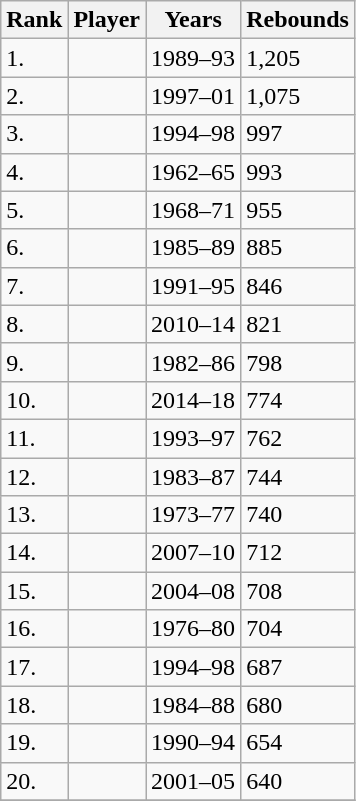<table class="wikitable sortable">
<tr>
<th>Rank</th>
<th>Player</th>
<th>Years</th>
<th>Rebounds</th>
</tr>
<tr>
<td>1.</td>
<td></td>
<td>1989–93</td>
<td>1,205</td>
</tr>
<tr>
<td>2.</td>
<td></td>
<td>1997–01</td>
<td>1,075</td>
</tr>
<tr>
<td>3.</td>
<td></td>
<td>1994–98</td>
<td>997</td>
</tr>
<tr>
<td>4.</td>
<td></td>
<td>1962–65</td>
<td>993</td>
</tr>
<tr>
<td>5.</td>
<td></td>
<td>1968–71</td>
<td>955</td>
</tr>
<tr>
<td>6.</td>
<td></td>
<td>1985–89</td>
<td>885</td>
</tr>
<tr>
<td>7.</td>
<td></td>
<td>1991–95</td>
<td>846</td>
</tr>
<tr>
<td>8.</td>
<td></td>
<td>2010–14</td>
<td>821</td>
</tr>
<tr>
<td>9.</td>
<td></td>
<td>1982–86</td>
<td>798</td>
</tr>
<tr>
<td>10.</td>
<td></td>
<td>2014–18</td>
<td>774</td>
</tr>
<tr>
<td>11.</td>
<td></td>
<td>1993–97</td>
<td>762</td>
</tr>
<tr>
<td>12.</td>
<td></td>
<td>1983–87</td>
<td>744</td>
</tr>
<tr>
<td>13.</td>
<td></td>
<td>1973–77</td>
<td>740</td>
</tr>
<tr>
<td>14.</td>
<td></td>
<td>2007–10</td>
<td>712</td>
</tr>
<tr>
<td>15.</td>
<td></td>
<td>2004–08</td>
<td>708</td>
</tr>
<tr>
<td>16.</td>
<td></td>
<td>1976–80</td>
<td>704</td>
</tr>
<tr>
<td>17.</td>
<td></td>
<td>1994–98</td>
<td>687</td>
</tr>
<tr>
<td>18.</td>
<td></td>
<td>1984–88</td>
<td>680</td>
</tr>
<tr>
<td>19.</td>
<td></td>
<td>1990–94</td>
<td>654</td>
</tr>
<tr>
<td>20.</td>
<td></td>
<td>2001–05</td>
<td>640</td>
</tr>
<tr>
</tr>
</table>
